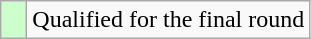<table class="wikitable" style="text-align:left;">
<tr>
<td width=10px bgcolor=#ccffcc></td>
<td>Qualified for the final round</td>
</tr>
</table>
